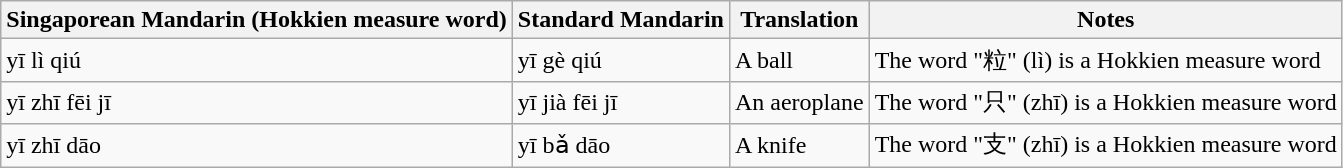<table class=wikitable>
<tr>
<th>Singaporean Mandarin (Hokkien measure word)</th>
<th>Standard Mandarin</th>
<th>Translation</th>
<th>Notes</th>
</tr>
<tr>
<td> yī lì qiú</td>
<td> yī gè qiú</td>
<td>A ball</td>
<td>The word "粒" (lì) is a Hokkien measure word</td>
</tr>
<tr>
<td> yī zhī fēi jī</td>
<td> yī jià fēi jī</td>
<td>An aeroplane</td>
<td>The word "只" (zhī) is a Hokkien measure word</td>
</tr>
<tr>
<td> yī zhī dāo</td>
<td> yī bǎ dāo</td>
<td>A knife</td>
<td>The word "支" (zhī) is a Hokkien measure word</td>
</tr>
</table>
